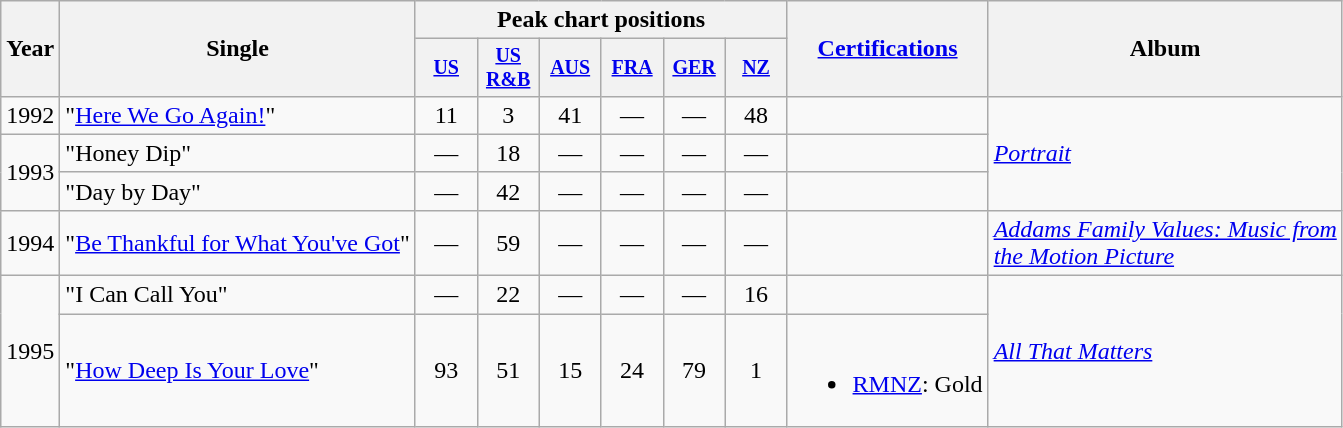<table class="wikitable" style="text-align:center;">
<tr>
<th rowspan="2">Year</th>
<th rowspan="2">Single</th>
<th colspan="6">Peak chart positions</th>
<th rowspan="2"><a href='#'>Certifications</a></th>
<th rowspan="2">Album</th>
</tr>
<tr style="font-size:smaller;">
<th width="35"><a href='#'>US</a><br></th>
<th width="35"><a href='#'>US<br>R&B</a><br></th>
<th width="35"><a href='#'>AUS</a><br></th>
<th width="35"><a href='#'>FRA</a><br></th>
<th width="35"><a href='#'>GER</a><br></th>
<th width="35"><a href='#'>NZ</a><br></th>
</tr>
<tr>
<td>1992</td>
<td align="left">"<a href='#'>Here We Go Again!</a>"</td>
<td>11</td>
<td>3</td>
<td>41</td>
<td>—</td>
<td>—</td>
<td>48</td>
<td></td>
<td align="left" rowspan="3"><em><a href='#'>Portrait</a></em></td>
</tr>
<tr>
<td rowspan="2">1993</td>
<td align="left">"Honey Dip"</td>
<td>—</td>
<td>18</td>
<td>—</td>
<td>—</td>
<td>—</td>
<td>—</td>
<td></td>
</tr>
<tr>
<td align="left">"Day by Day"</td>
<td>—</td>
<td>42</td>
<td>—</td>
<td>—</td>
<td>—</td>
<td>—</td>
<td></td>
</tr>
<tr>
<td>1994</td>
<td align="left">"<a href='#'>Be Thankful for What You've Got</a>"</td>
<td>—</td>
<td>59</td>
<td>—</td>
<td>—</td>
<td>—</td>
<td>—</td>
<td></td>
<td align="left"><em><a href='#'>Addams Family Values: Music from<br>the Motion Picture</a></em></td>
</tr>
<tr>
<td rowspan="2">1995</td>
<td align="left">"I Can Call You"</td>
<td>—</td>
<td>22</td>
<td>—</td>
<td>—</td>
<td>—</td>
<td>16</td>
<td></td>
<td align="left" rowspan="2"><em><a href='#'>All That Matters</a></em></td>
</tr>
<tr>
<td align="left">"<a href='#'>How Deep Is Your Love</a>"</td>
<td>93</td>
<td>51</td>
<td>15</td>
<td>24</td>
<td>79</td>
<td>1</td>
<td><br><ul><li><a href='#'>RMNZ</a>: Gold</li></ul></td>
</tr>
</table>
